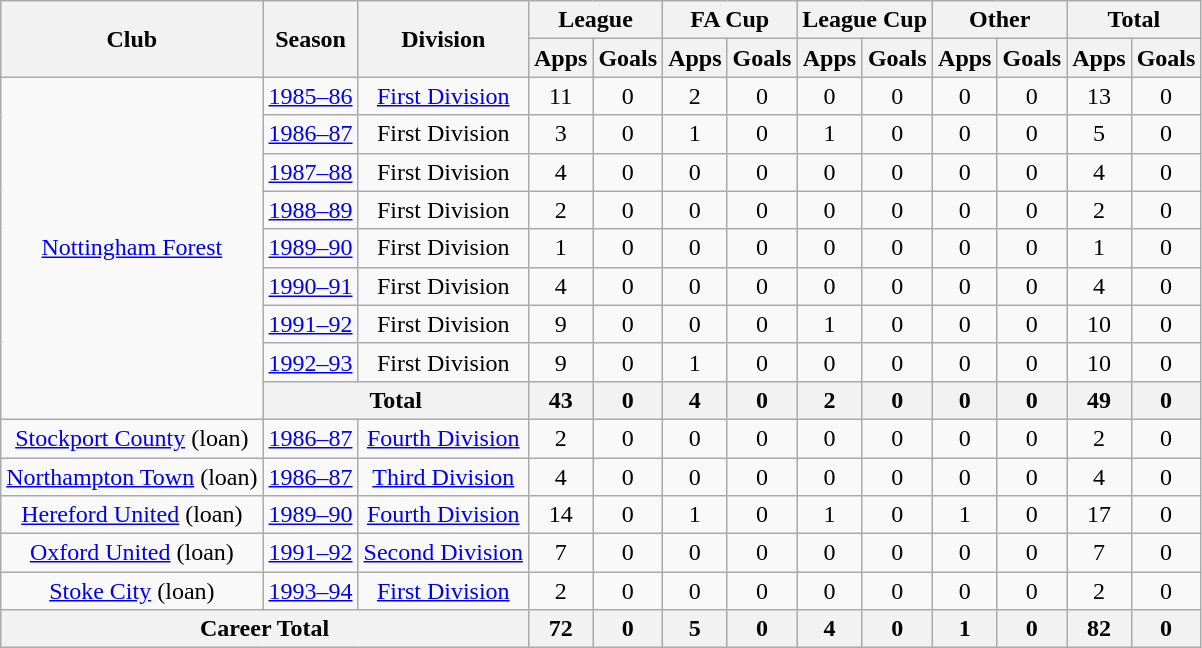<table class="wikitable" style="text-align: center;">
<tr>
<th rowspan="2">Club</th>
<th rowspan="2">Season</th>
<th rowspan="2">Division</th>
<th colspan="2">League</th>
<th colspan="2">FA Cup</th>
<th colspan="2">League Cup</th>
<th colspan="2">Other</th>
<th colspan="2">Total</th>
</tr>
<tr>
<th>Apps</th>
<th>Goals</th>
<th>Apps</th>
<th>Goals</th>
<th>Apps</th>
<th>Goals</th>
<th>Apps</th>
<th>Goals</th>
<th>Apps</th>
<th>Goals</th>
</tr>
<tr>
<td rowspan="9"><a href='#'>Nottingham Forest</a></td>
<td><a href='#'>1985–86</a></td>
<td><a href='#'>First Division</a></td>
<td>11</td>
<td>0</td>
<td>2</td>
<td>0</td>
<td>0</td>
<td>0</td>
<td>0</td>
<td>0</td>
<td>13</td>
<td>0</td>
</tr>
<tr>
<td><a href='#'>1986–87</a></td>
<td>First Division</td>
<td>3</td>
<td>0</td>
<td>1</td>
<td>0</td>
<td>1</td>
<td>0</td>
<td>0</td>
<td>0</td>
<td>5</td>
<td>0</td>
</tr>
<tr>
<td><a href='#'>1987–88</a></td>
<td>First Division</td>
<td>4</td>
<td>0</td>
<td>0</td>
<td>0</td>
<td>0</td>
<td>0</td>
<td>0</td>
<td>0</td>
<td>4</td>
<td>0</td>
</tr>
<tr>
<td><a href='#'>1988–89</a></td>
<td>First Division</td>
<td>2</td>
<td>0</td>
<td>0</td>
<td>0</td>
<td>0</td>
<td>0</td>
<td>0</td>
<td>0</td>
<td>2</td>
<td>0</td>
</tr>
<tr>
<td><a href='#'>1989–90</a></td>
<td>First Division</td>
<td>1</td>
<td>0</td>
<td>0</td>
<td>0</td>
<td>0</td>
<td>0</td>
<td>0</td>
<td>0</td>
<td>1</td>
<td>0</td>
</tr>
<tr>
<td><a href='#'>1990–91</a></td>
<td>First Division</td>
<td>4</td>
<td>0</td>
<td>0</td>
<td>0</td>
<td>0</td>
<td>0</td>
<td>0</td>
<td>0</td>
<td>4</td>
<td>0</td>
</tr>
<tr>
<td><a href='#'>1991–92</a></td>
<td>First Division</td>
<td>9</td>
<td>0</td>
<td>0</td>
<td>0</td>
<td>1</td>
<td>0</td>
<td>0</td>
<td>0</td>
<td>10</td>
<td>0</td>
</tr>
<tr>
<td><a href='#'>1992–93</a></td>
<td>First Division</td>
<td>9</td>
<td>0</td>
<td>1</td>
<td>0</td>
<td>0</td>
<td>0</td>
<td>0</td>
<td>0</td>
<td>10</td>
<td>0</td>
</tr>
<tr>
<th colspan="2">Total</th>
<th>43</th>
<th>0</th>
<th>4</th>
<th>0</th>
<th>2</th>
<th>0</th>
<th>0</th>
<th>0</th>
<th>49</th>
<th>0</th>
</tr>
<tr>
<td><a href='#'>Stockport County</a> (loan)</td>
<td><a href='#'>1986–87</a></td>
<td><a href='#'>Fourth Division</a></td>
<td>2</td>
<td>0</td>
<td>0</td>
<td>0</td>
<td>0</td>
<td>0</td>
<td>0</td>
<td>0</td>
<td>2</td>
<td>0</td>
</tr>
<tr>
<td><a href='#'>Northampton Town</a> (loan)</td>
<td><a href='#'>1986–87</a></td>
<td><a href='#'>Third Division</a></td>
<td>4</td>
<td>0</td>
<td>0</td>
<td>0</td>
<td>0</td>
<td>0</td>
<td>0</td>
<td>0</td>
<td>4</td>
<td>0</td>
</tr>
<tr>
<td><a href='#'>Hereford United</a> (loan)</td>
<td><a href='#'>1989–90</a></td>
<td><a href='#'>Fourth Division</a></td>
<td>14</td>
<td>0</td>
<td>1</td>
<td>0</td>
<td>1</td>
<td>0</td>
<td>1</td>
<td>0</td>
<td>17</td>
<td>0</td>
</tr>
<tr>
<td><a href='#'>Oxford United</a> (loan)</td>
<td><a href='#'>1991–92</a></td>
<td><a href='#'>Second Division</a></td>
<td>7</td>
<td>0</td>
<td>0</td>
<td>0</td>
<td>0</td>
<td>0</td>
<td>0</td>
<td>0</td>
<td>7</td>
<td>0</td>
</tr>
<tr>
<td><a href='#'>Stoke City</a> (loan)</td>
<td><a href='#'>1993–94</a></td>
<td><a href='#'>First Division</a></td>
<td>2</td>
<td>0</td>
<td>0</td>
<td>0</td>
<td>0</td>
<td>0</td>
<td>0</td>
<td>0</td>
<td>2</td>
<td>0</td>
</tr>
<tr>
<th colspan="3">Career Total</th>
<th>72</th>
<th>0</th>
<th>5</th>
<th>0</th>
<th>4</th>
<th>0</th>
<th>1</th>
<th>0</th>
<th>82</th>
<th>0</th>
</tr>
</table>
